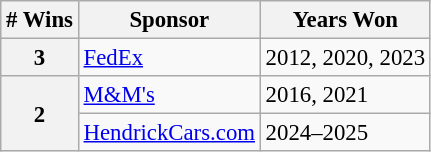<table class="wikitable" style="font-size: 95%;">
<tr>
<th># Wins</th>
<th>Sponsor</th>
<th>Years Won</th>
</tr>
<tr>
<th>3</th>
<td><a href='#'>FedEx</a></td>
<td>2012, 2020, 2023</td>
</tr>
<tr>
<th rowspan="2">2</th>
<td><a href='#'>M&M's</a></td>
<td>2016, 2021</td>
</tr>
<tr>
<td><a href='#'>HendrickCars.com</a></td>
<td>2024–2025</td>
</tr>
</table>
